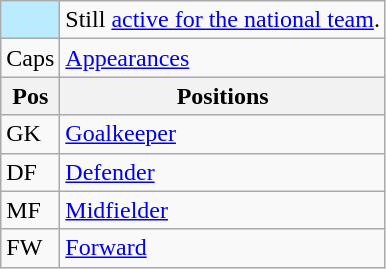<table class="wikitable">
<tr>
<td style="background:#bbebff;"></td>
<td>Still <a href='#'>active for the national team</a>.</td>
</tr>
<tr>
<td>Caps</td>
<td><a href='#'>Appearances</a></td>
</tr>
<tr>
<th>Pos</th>
<th style="align: left">Positions</th>
</tr>
<tr>
<td>GK</td>
<td><a href='#'>Goalkeeper</a></td>
</tr>
<tr>
<td>DF</td>
<td><a href='#'>Defender</a></td>
</tr>
<tr>
<td>MF</td>
<td><a href='#'>Midfielder</a></td>
</tr>
<tr>
<td>FW</td>
<td><a href='#'>Forward</a></td>
</tr>
</table>
